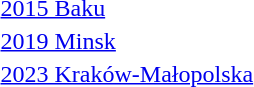<table>
<tr valign="center">
<td><a href='#'>2015 Baku</a><br></td>
<td></td>
<td></td>
<td></td>
</tr>
<tr valign="center">
<td rowspan="2"><a href='#'>2019 Minsk</a><br></td>
<td rowspan="2"></td>
<td rowspan="2"></td>
<td></td>
</tr>
<tr>
<td></td>
</tr>
<tr valign="center">
<td rowspan="2"><a href='#'>2023 Kraków-Małopolska</a><br></td>
<td rowspan="2"></td>
<td rowspan="2"></td>
<td></td>
</tr>
<tr>
<td></td>
</tr>
</table>
